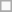<table class="wikitable mw-collapsible mw-collapsed">
<tr>
<td></td>
</tr>
<tr>
</tr>
</table>
